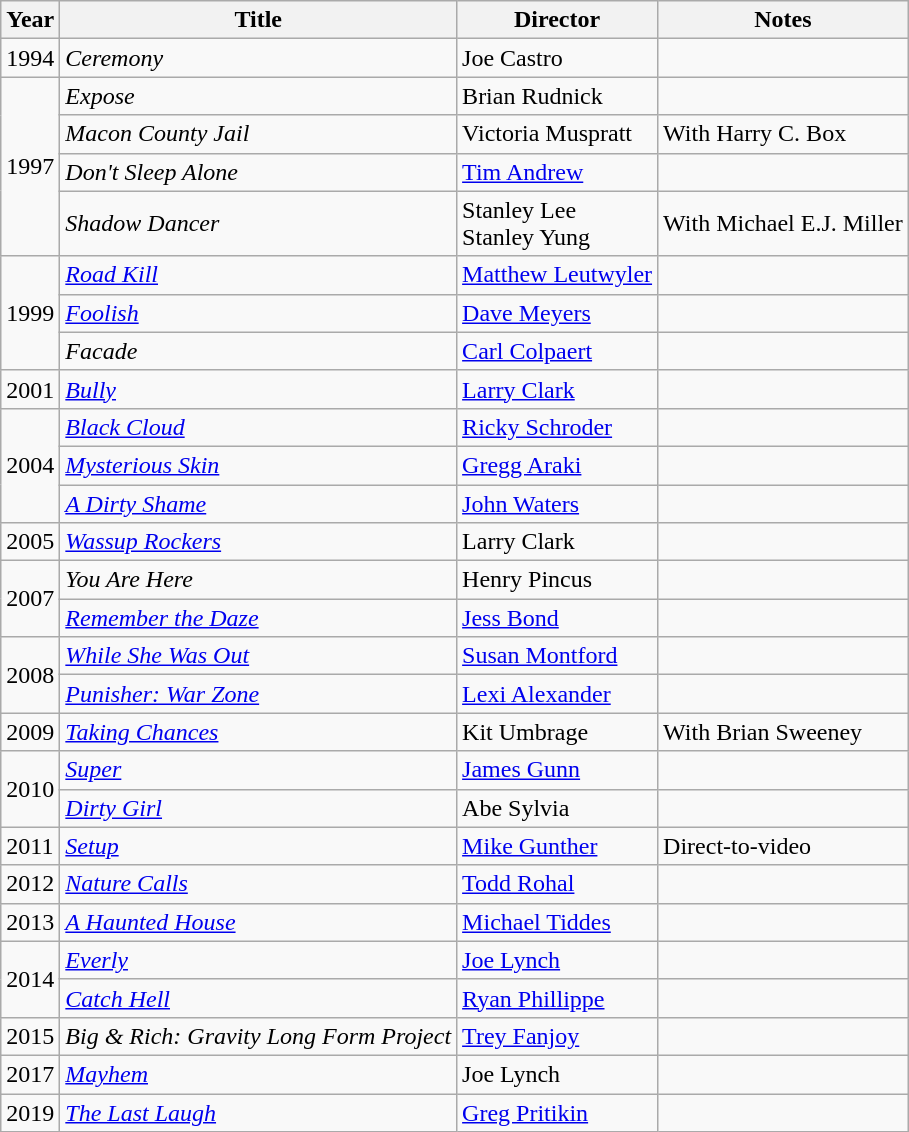<table class="wikitable">
<tr>
<th>Year</th>
<th>Title</th>
<th>Director</th>
<th>Notes</th>
</tr>
<tr>
<td>1994</td>
<td><em>Ceremony</em></td>
<td>Joe Castro</td>
<td></td>
</tr>
<tr>
<td rowspan=4>1997</td>
<td><em>Expose</em></td>
<td>Brian Rudnick</td>
<td></td>
</tr>
<tr>
<td><em>Macon County Jail</em></td>
<td>Victoria Muspratt</td>
<td>With Harry C. Box</td>
</tr>
<tr>
<td><em>Don't Sleep Alone</em></td>
<td><a href='#'>Tim Andrew</a></td>
<td></td>
</tr>
<tr>
<td><em>Shadow Dancer</em></td>
<td>Stanley Lee<br>Stanley Yung</td>
<td>With Michael E.J. Miller</td>
</tr>
<tr>
<td rowspan=3>1999</td>
<td><em><a href='#'>Road Kill</a></em></td>
<td><a href='#'>Matthew Leutwyler</a></td>
<td></td>
</tr>
<tr>
<td><em><a href='#'>Foolish</a></em></td>
<td><a href='#'>Dave Meyers</a></td>
<td></td>
</tr>
<tr>
<td><em>Facade</em></td>
<td><a href='#'>Carl Colpaert</a></td>
<td></td>
</tr>
<tr>
<td>2001</td>
<td><em><a href='#'>Bully</a></em></td>
<td><a href='#'>Larry Clark</a></td>
<td></td>
</tr>
<tr>
<td rowspan=3>2004</td>
<td><em><a href='#'>Black Cloud</a></em></td>
<td><a href='#'>Ricky Schroder</a></td>
<td></td>
</tr>
<tr>
<td><em><a href='#'>Mysterious Skin</a></em></td>
<td><a href='#'>Gregg Araki</a></td>
<td></td>
</tr>
<tr>
<td><em><a href='#'>A Dirty Shame</a></em></td>
<td><a href='#'>John Waters</a></td>
<td></td>
</tr>
<tr>
<td>2005</td>
<td><em><a href='#'>Wassup Rockers</a></em></td>
<td>Larry Clark</td>
<td></td>
</tr>
<tr>
<td rowspan=2>2007</td>
<td><em>You Are Here</em></td>
<td>Henry Pincus</td>
<td></td>
</tr>
<tr>
<td><em><a href='#'>Remember the Daze</a></em></td>
<td><a href='#'>Jess Bond</a></td>
<td></td>
</tr>
<tr>
<td rowspan=2>2008</td>
<td><em><a href='#'>While She Was Out</a></em></td>
<td><a href='#'>Susan Montford</a></td>
<td></td>
</tr>
<tr>
<td><em><a href='#'>Punisher: War Zone</a></em></td>
<td><a href='#'>Lexi Alexander</a></td>
<td></td>
</tr>
<tr>
<td>2009</td>
<td><em><a href='#'>Taking Chances</a></em></td>
<td>Kit Umbrage</td>
<td>With Brian Sweeney</td>
</tr>
<tr>
<td rowspan=2>2010</td>
<td><em><a href='#'>Super</a></em></td>
<td><a href='#'>James Gunn</a></td>
<td></td>
</tr>
<tr>
<td><em><a href='#'>Dirty Girl</a></em></td>
<td>Abe Sylvia</td>
<td></td>
</tr>
<tr>
<td>2011</td>
<td><em><a href='#'>Setup</a></em></td>
<td><a href='#'>Mike Gunther</a></td>
<td>Direct-to-video</td>
</tr>
<tr>
<td>2012</td>
<td><em><a href='#'>Nature Calls</a></em></td>
<td><a href='#'>Todd Rohal</a></td>
<td></td>
</tr>
<tr>
<td>2013</td>
<td><em><a href='#'>A Haunted House</a></em></td>
<td><a href='#'>Michael Tiddes</a></td>
<td></td>
</tr>
<tr>
<td rowspan=2>2014</td>
<td><em><a href='#'>Everly</a></em></td>
<td><a href='#'>Joe Lynch</a></td>
<td></td>
</tr>
<tr>
<td><em><a href='#'>Catch Hell</a></em></td>
<td><a href='#'>Ryan Phillippe</a></td>
<td></td>
</tr>
<tr>
<td>2015</td>
<td><em>Big & Rich: Gravity Long Form Project</em></td>
<td><a href='#'>Trey Fanjoy</a></td>
<td></td>
</tr>
<tr>
<td>2017</td>
<td><em><a href='#'>Mayhem</a></em></td>
<td>Joe Lynch</td>
<td></td>
</tr>
<tr>
<td>2019</td>
<td><em><a href='#'>The Last Laugh</a></em></td>
<td><a href='#'>Greg Pritikin</a></td>
<td></td>
</tr>
</table>
